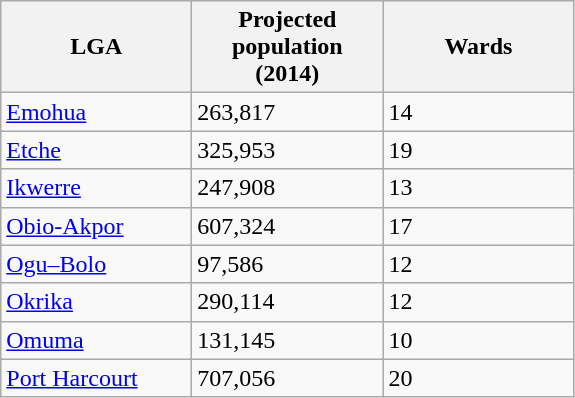<table class="wikitable">
<tr>
<th width="120px">LGA</th>
<th width="120px">Projected<br>population (2014)</th>
<th width="120px">Wards</th>
</tr>
<tr>
<td><a href='#'>Emohua</a></td>
<td>263,817</td>
<td>14</td>
</tr>
<tr>
<td><a href='#'>Etche</a></td>
<td>325,953</td>
<td>19</td>
</tr>
<tr>
<td><a href='#'>Ikwerre</a></td>
<td>247,908</td>
<td>13</td>
</tr>
<tr>
<td><a href='#'>Obio-Akpor</a></td>
<td>607,324</td>
<td>17</td>
</tr>
<tr>
<td><a href='#'>Ogu–Bolo</a></td>
<td>97,586</td>
<td>12</td>
</tr>
<tr>
<td><a href='#'>Okrika</a></td>
<td>290,114</td>
<td>12</td>
</tr>
<tr>
<td><a href='#'>Omuma</a></td>
<td>131,145</td>
<td>10</td>
</tr>
<tr>
<td><a href='#'>Port Harcourt</a></td>
<td>707,056</td>
<td>20</td>
</tr>
</table>
